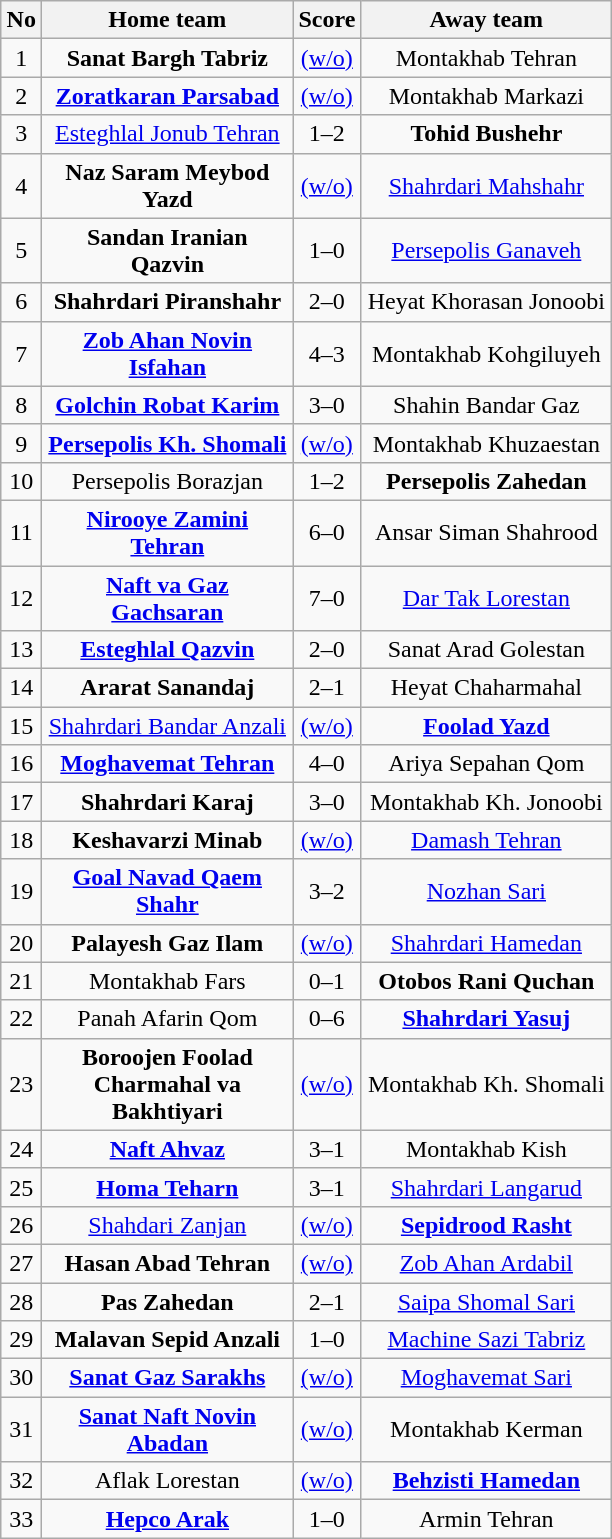<table class="wikitable sortable" style="text-align:center">
<tr>
<th width=20>No</th>
<th width=160>Home team</th>
<th width=27>Score</th>
<th width=160>Away team</th>
</tr>
<tr>
<td>1</td>
<td><strong>Sanat Bargh Tabriz</strong></td>
<td><a href='#'>(w/o)</a></td>
<td>Montakhab Tehran</td>
</tr>
<tr>
<td>2</td>
<td><strong><a href='#'>Zoratkaran Parsabad</a></strong></td>
<td><a href='#'>(w/o)</a></td>
<td>Montakhab Markazi</td>
</tr>
<tr>
<td>3</td>
<td><a href='#'>Esteghlal Jonub Tehran</a></td>
<td>1–2</td>
<td><strong>Tohid Bushehr</strong></td>
</tr>
<tr>
<td>4</td>
<td><strong>Naz Saram Meybod Yazd</strong></td>
<td><a href='#'>(w/o)</a></td>
<td><a href='#'>Shahrdari Mahshahr</a></td>
</tr>
<tr>
<td>5</td>
<td><strong>Sandan Iranian Qazvin</strong></td>
<td>1–0</td>
<td><a href='#'>Persepolis Ganaveh</a></td>
</tr>
<tr>
<td>6</td>
<td><strong>Shahrdari Piranshahr</strong></td>
<td>2–0</td>
<td>Heyat Khorasan Jonoobi</td>
</tr>
<tr>
<td>7</td>
<td><strong><a href='#'>Zob Ahan Novin Isfahan</a></strong></td>
<td>4–3</td>
<td>Montakhab Kohgiluyeh</td>
</tr>
<tr>
<td>8</td>
<td><strong><a href='#'>Golchin Robat Karim</a></strong></td>
<td>3–0</td>
<td>Shahin Bandar Gaz</td>
</tr>
<tr>
<td>9</td>
<td><strong><a href='#'>Persepolis Kh. Shomali</a></strong></td>
<td><a href='#'>(w/o)</a></td>
<td>Montakhab Khuzaestan</td>
</tr>
<tr>
<td>10</td>
<td>Persepolis Borazjan</td>
<td>1–2</td>
<td><strong>Persepolis Zahedan</strong></td>
</tr>
<tr>
<td>11</td>
<td><strong><a href='#'>Nirooye Zamini Tehran</a></strong></td>
<td>6–0</td>
<td>Ansar Siman Shahrood</td>
</tr>
<tr>
<td>12</td>
<td><strong><a href='#'>Naft va Gaz Gachsaran</a></strong></td>
<td>7–0</td>
<td><a href='#'>Dar Tak Lorestan</a></td>
</tr>
<tr>
<td>13</td>
<td><strong><a href='#'>Esteghlal Qazvin</a></strong></td>
<td>2–0</td>
<td>Sanat Arad Golestan</td>
</tr>
<tr>
<td>14</td>
<td><strong>Ararat Sanandaj</strong></td>
<td>2–1</td>
<td>Heyat Chaharmahal</td>
</tr>
<tr>
<td>15</td>
<td><a href='#'>Shahrdari Bandar Anzali</a></td>
<td><a href='#'>(w/o)</a></td>
<td><strong><a href='#'>Foolad Yazd</a></strong></td>
</tr>
<tr>
<td>16</td>
<td><strong><a href='#'>Moghavemat Tehran</a></strong></td>
<td>4–0</td>
<td>Ariya Sepahan Qom</td>
</tr>
<tr>
<td>17</td>
<td><strong>Shahrdari Karaj</strong></td>
<td>3–0</td>
<td>Montakhab Kh. Jonoobi</td>
</tr>
<tr>
<td>18</td>
<td><strong>Keshavarzi Minab</strong></td>
<td><a href='#'>(w/o)</a></td>
<td><a href='#'>Damash Tehran</a></td>
</tr>
<tr>
<td>19</td>
<td><strong><a href='#'>Goal Navad Qaem Shahr</a></strong></td>
<td>3–2</td>
<td><a href='#'>Nozhan Sari</a></td>
</tr>
<tr>
<td>20</td>
<td><strong>Palayesh Gaz Ilam</strong></td>
<td><a href='#'>(w/o)</a></td>
<td><a href='#'>Shahrdari Hamedan</a></td>
</tr>
<tr>
<td>21</td>
<td>Montakhab Fars</td>
<td>0–1</td>
<td><strong>Otobos Rani Quchan</strong></td>
</tr>
<tr>
<td>22</td>
<td>Panah Afarin Qom</td>
<td>0–6</td>
<td><strong><a href='#'>Shahrdari Yasuj</a></strong></td>
</tr>
<tr>
<td>23</td>
<td><strong>Boroojen Foolad Charmahal va Bakhtiyari</strong></td>
<td><a href='#'>(w/o)</a></td>
<td>Montakhab Kh. Shomali</td>
</tr>
<tr>
<td>24</td>
<td><strong><a href='#'>Naft Ahvaz</a></strong></td>
<td>3–1</td>
<td>Montakhab Kish</td>
</tr>
<tr>
<td>25</td>
<td><strong><a href='#'>Homa Teharn</a></strong></td>
<td>3–1</td>
<td><a href='#'>Shahrdari Langarud</a></td>
</tr>
<tr>
<td>26</td>
<td><a href='#'>Shahdari Zanjan</a></td>
<td><a href='#'>(w/o)</a></td>
<td><strong><a href='#'>Sepidrood Rasht</a></strong></td>
</tr>
<tr>
<td>27</td>
<td><strong>Hasan Abad Tehran</strong></td>
<td><a href='#'>(w/o)</a></td>
<td><a href='#'>Zob Ahan Ardabil</a></td>
</tr>
<tr>
<td>28</td>
<td><strong>Pas Zahedan</strong></td>
<td>2–1</td>
<td><a href='#'>Saipa Shomal Sari</a></td>
</tr>
<tr>
<td>29</td>
<td><strong>Malavan Sepid Anzali</strong></td>
<td>1–0</td>
<td><a href='#'>Machine Sazi Tabriz</a></td>
</tr>
<tr>
<td>30</td>
<td><strong><a href='#'>Sanat Gaz Sarakhs</a></strong></td>
<td><a href='#'>(w/o)</a></td>
<td><a href='#'>Moghavemat Sari</a></td>
</tr>
<tr>
<td>31</td>
<td><strong><a href='#'>Sanat Naft Novin Abadan</a></strong></td>
<td><a href='#'>(w/o)</a></td>
<td>Montakhab Kerman</td>
</tr>
<tr>
<td>32</td>
<td>Aflak Lorestan</td>
<td><a href='#'>(w/o)</a></td>
<td><strong><a href='#'>Behzisti Hamedan</a></strong></td>
</tr>
<tr>
<td>33</td>
<td><strong><a href='#'>Hepco Arak</a></strong></td>
<td>1–0</td>
<td>Armin Tehran</td>
</tr>
</table>
